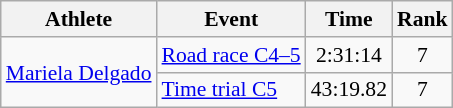<table class=wikitable style="font-size:90%">
<tr>
<th>Athlete</th>
<th>Event</th>
<th>Time</th>
<th>Rank</th>
</tr>
<tr align=center>
<td align=left rowspan=2><a href='#'>Mariela Delgado</a></td>
<td align=left><a href='#'>Road race C4–5</a></td>
<td>2:31:14</td>
<td>7</td>
</tr>
<tr align=center>
<td align=left><a href='#'>Time trial C5</a></td>
<td>43:19.82</td>
<td>7</td>
</tr>
</table>
